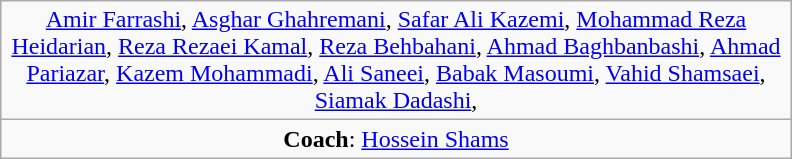<table class="wikitable" style="text-align:center; width:33em; margin:0.5em auto;">
<tr>
<td><a href='#'>Amir Farrashi</a>, <a href='#'>Asghar Ghahremani</a>, <a href='#'>Safar Ali Kazemi</a>, <a href='#'>Mohammad Reza Heidarian</a>, <a href='#'>Reza Rezaei Kamal</a>, <a href='#'>Reza Behbahani</a>, <a href='#'>Ahmad Baghbanbashi</a>, <a href='#'>Ahmad Pariazar</a>, <a href='#'>Kazem Mohammadi</a>, <a href='#'>Ali Saneei</a>, <a href='#'>Babak Masoumi</a>, <a href='#'>Vahid Shamsaei</a>, <a href='#'>Siamak Dadashi</a>,</td>
</tr>
<tr>
<td><strong>Coach</strong>:  <a href='#'>Hossein Shams</a></td>
</tr>
</table>
